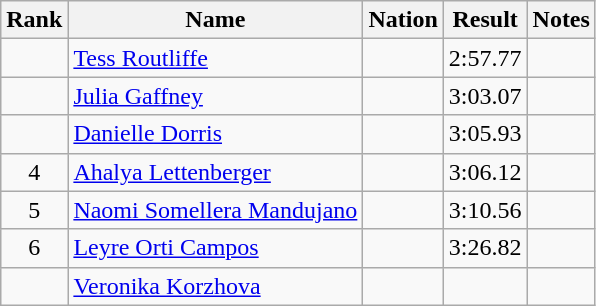<table class="wikitable sortable" style="text-align:center">
<tr>
<th>Rank</th>
<th>Name</th>
<th>Nation</th>
<th>Result</th>
<th>Notes</th>
</tr>
<tr>
<td></td>
<td align=left><a href='#'>Tess Routliffe</a></td>
<td align=left></td>
<td>2:57.77</td>
<td></td>
</tr>
<tr>
<td></td>
<td align=left><a href='#'>Julia Gaffney</a></td>
<td align=left></td>
<td>3:03.07</td>
<td></td>
</tr>
<tr>
<td></td>
<td align=left><a href='#'>Danielle Dorris</a></td>
<td align=left></td>
<td>3:05.93</td>
<td></td>
</tr>
<tr>
<td>4</td>
<td align=left><a href='#'>Ahalya Lettenberger</a></td>
<td align=left></td>
<td>3:06.12</td>
<td></td>
</tr>
<tr>
<td>5</td>
<td align=left><a href='#'>Naomi Somellera Mandujano</a></td>
<td align=left></td>
<td>3:10.56</td>
<td></td>
</tr>
<tr>
<td>6</td>
<td align=left><a href='#'>Leyre Orti Campos</a></td>
<td align=left></td>
<td>3:26.82</td>
<td></td>
</tr>
<tr>
<td></td>
<td align=left><a href='#'>Veronika Korzhova</a></td>
<td align=left></td>
<td data-sort-value=9:99.99></td>
<td></td>
</tr>
</table>
